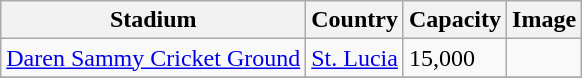<table class="wikitable sortable">
<tr>
<th>Stadium</th>
<th>Country</th>
<th>Capacity</th>
<th>Image</th>
</tr>
<tr>
<td><a href='#'>Daren Sammy Cricket Ground</a></td>
<td><a href='#'>St. Lucia</a></td>
<td>15,000</td>
<td></td>
</tr>
<tr>
</tr>
</table>
